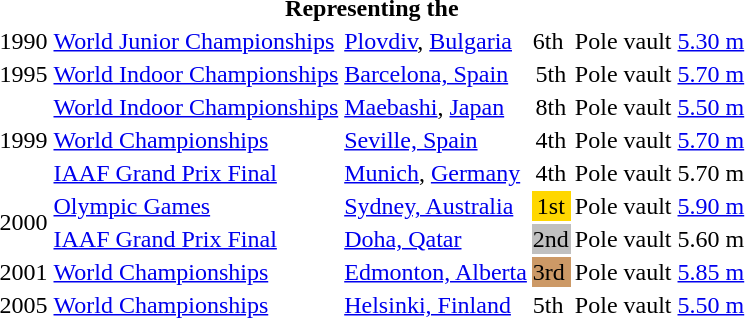<table>
<tr>
<th colspan="6">Representing the </th>
</tr>
<tr>
<td>1990</td>
<td><a href='#'>World Junior Championships</a></td>
<td><a href='#'>Plovdiv</a>, <a href='#'>Bulgaria</a></td>
<td>6th</td>
<td>Pole vault</td>
<td><a href='#'>5.30 m</a></td>
</tr>
<tr>
<td>1995</td>
<td><a href='#'>World Indoor Championships</a></td>
<td><a href='#'>Barcelona, Spain</a></td>
<td align="center">5th</td>
<td>Pole vault</td>
<td><a href='#'>5.70 m</a></td>
</tr>
<tr>
<td rowspan=3>1999</td>
<td><a href='#'>World Indoor Championships</a></td>
<td><a href='#'>Maebashi</a>, <a href='#'>Japan</a></td>
<td align="center">8th</td>
<td>Pole vault</td>
<td><a href='#'>5.50 m</a></td>
</tr>
<tr>
<td><a href='#'>World Championships</a></td>
<td><a href='#'>Seville, Spain</a></td>
<td align="center">4th</td>
<td>Pole vault</td>
<td><a href='#'>5.70 m</a></td>
</tr>
<tr>
<td><a href='#'>IAAF Grand Prix Final</a></td>
<td><a href='#'>Munich</a>, <a href='#'>Germany</a></td>
<td align="center">4th</td>
<td>Pole vault</td>
<td>5.70 m</td>
</tr>
<tr>
<td rowspan=2>2000</td>
<td><a href='#'>Olympic Games</a></td>
<td><a href='#'>Sydney, Australia</a></td>
<td align="center" bgcolor=gold>1st</td>
<td>Pole vault</td>
<td><a href='#'>5.90 m</a></td>
</tr>
<tr>
<td><a href='#'>IAAF Grand Prix Final</a></td>
<td><a href='#'>Doha, Qatar</a></td>
<td align="center" bgcolor=silver>2nd</td>
<td>Pole vault</td>
<td>5.60 m</td>
</tr>
<tr>
<td>2001</td>
<td><a href='#'>World Championships</a></td>
<td><a href='#'>Edmonton, Alberta</a></td>
<td bgcolor="cc9966">3rd</td>
<td>Pole vault</td>
<td><a href='#'>5.85 m</a></td>
</tr>
<tr>
<td>2005</td>
<td><a href='#'>World Championships</a></td>
<td><a href='#'>Helsinki, Finland</a></td>
<td>5th</td>
<td>Pole vault</td>
<td><a href='#'>5.50 m</a></td>
</tr>
</table>
